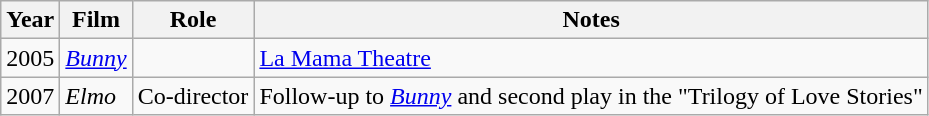<table class="wikitable">
<tr>
<th>Year</th>
<th>Film</th>
<th>Role</th>
<th>Notes</th>
</tr>
<tr>
<td>2005</td>
<td><em><a href='#'>Bunny</a></em></td>
<td></td>
<td><a href='#'>La Mama Theatre</a></td>
</tr>
<tr>
<td>2007</td>
<td><em>Elmo</em></td>
<td>Co-director</td>
<td>Follow-up to <em><a href='#'>Bunny</a></em> and second play in the "Trilogy of Love Stories"</td>
</tr>
</table>
